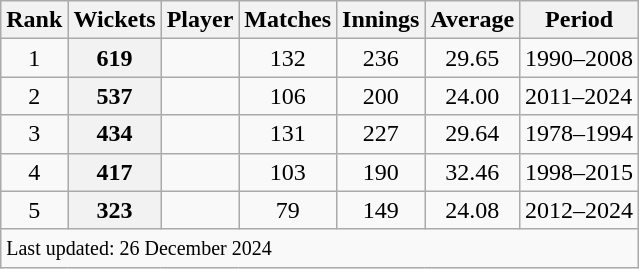<table class="wikitable sortable">
<tr>
<th scope=col>Rank</th>
<th scope=col>Wickets</th>
<th scope=col>Player</th>
<th scope=col>Matches</th>
<th scope=col>Innings</th>
<th scope=col>Average</th>
<th scope=col>Period</th>
</tr>
<tr>
<td align=center>1</td>
<th scope=row style=text-align:center;>619</th>
<td></td>
<td align=center>132</td>
<td align=center>236</td>
<td align=center>29.65</td>
<td>1990–2008</td>
</tr>
<tr>
<td align=center>2</td>
<th scope=row style=text-align:center;>537</th>
<td></td>
<td align=center>106</td>
<td align=center>200</td>
<td align=center>24.00</td>
<td>2011–2024</td>
</tr>
<tr>
<td align=center>3</td>
<th scope=row style=text-align:center;>434</th>
<td></td>
<td align=center>131</td>
<td align=center>227</td>
<td align=center>29.64</td>
<td>1978–1994</td>
</tr>
<tr>
<td align=center>4</td>
<th scope=row style=text-align:center;>417</th>
<td></td>
<td align=center>103</td>
<td align=center>190</td>
<td align=center>32.46</td>
<td>1998–2015</td>
</tr>
<tr>
<td align=center>5</td>
<th scope=row style=text-align:center;>323</th>
<td></td>
<td align=center>79</td>
<td align=center>149</td>
<td align=center>24.08</td>
<td>2012–2024</td>
</tr>
<tr class=sortbottom>
<td colspan=10><small>Last updated: 26 December 2024</small></td>
</tr>
</table>
